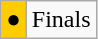<table class="wikitable">
<tr>
<td style="background:#fc0; text-align:center;">●</td>
<td>Finals</td>
</tr>
</table>
